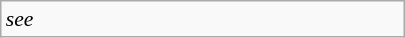<table class="wikitable floatright" style="font-size: 0.9em; width: 270px;">
<tr>
<td><em>see </em></td>
</tr>
</table>
